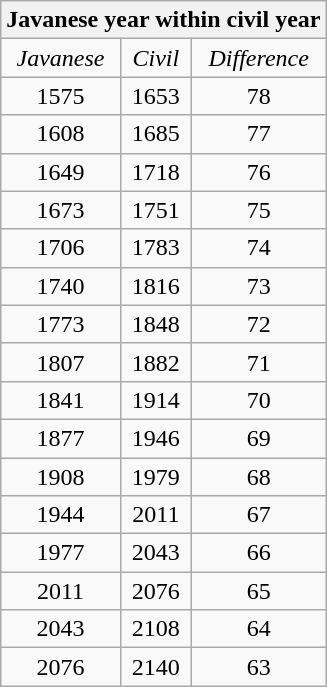<table class="wikitable" style="text-align:center;">
<tr>
<th colspan="3">Javanese year within civil year </tr></th>
<td><em>Javanese</em></td>
<td><em>Civil</em></td>
<td><em>Difference</em></td>
</tr>
<tr>
<td>1575</td>
<td>1653</td>
<td>78 </tr></td>
<td>1608</td>
<td>1685</td>
<td>77 </tr></td>
<td>1649</td>
<td>1718</td>
<td>76 </tr></td>
<td>1673</td>
<td>1751</td>
<td>75 </tr></td>
<td>1706</td>
<td>1783</td>
<td>74 </tr></td>
<td>1740</td>
<td>1816</td>
<td>73 </tr></td>
<td>1773</td>
<td>1848</td>
<td>72 </tr></td>
<td>1807</td>
<td>1882</td>
<td>71 </tr></td>
<td>1841</td>
<td>1914</td>
<td>70 </tr></td>
<td>1877</td>
<td>1946</td>
<td>69 </tr></td>
<td>1908</td>
<td>1979</td>
<td>68 </tr></td>
<td>1944</td>
<td>2011</td>
<td>67 </tr></td>
<td>1977</td>
<td>2043</td>
<td>66 </tr></td>
<td>2011</td>
<td>2076</td>
<td>65 </tr></td>
<td>2043</td>
<td>2108</td>
<td>64 </tr></td>
<td>2076</td>
<td>2140</td>
<td>63 </tr></td>
</tr>
</table>
